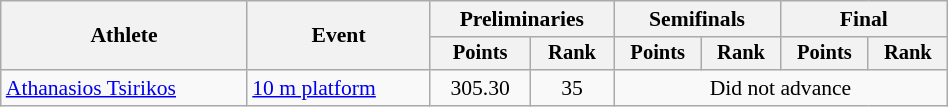<table class="wikitable" style="text-align:center; font-size:90%; width:50%;">
<tr>
<th rowspan=2>Athlete</th>
<th rowspan=2>Event</th>
<th colspan=2>Preliminaries</th>
<th colspan=2>Semifinals</th>
<th colspan=2>Final</th>
</tr>
<tr style="font-size:95%">
<th>Points</th>
<th>Rank</th>
<th>Points</th>
<th>Rank</th>
<th>Points</th>
<th>Rank</th>
</tr>
<tr>
<td align=left><a href='#'>Athanasios Tsirikos</a></td>
<td align=left><a href='#'>10 m platform</a></td>
<td>305.30</td>
<td>35</td>
<td colspan=4>Did not advance</td>
</tr>
</table>
